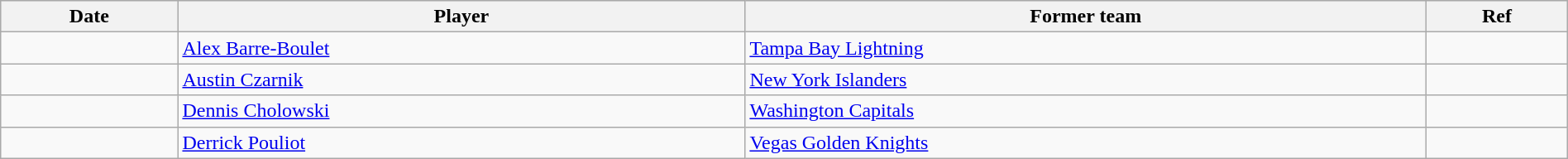<table class="wikitable" width=100%>
<tr style="background:#ddd; text-align:center;">
<th>Date</th>
<th>Player</th>
<th>Former team</th>
<th>Ref</th>
</tr>
<tr>
<td></td>
<td><a href='#'>Alex Barre-Boulet</a></td>
<td><a href='#'>Tampa Bay Lightning</a></td>
<td></td>
</tr>
<tr>
<td></td>
<td><a href='#'>Austin Czarnik</a></td>
<td><a href='#'>New York Islanders</a></td>
<td></td>
</tr>
<tr>
<td></td>
<td><a href='#'>Dennis Cholowski</a></td>
<td><a href='#'>Washington Capitals</a></td>
<td></td>
</tr>
<tr>
<td></td>
<td><a href='#'>Derrick Pouliot</a></td>
<td><a href='#'>Vegas Golden Knights</a></td>
<td></td>
</tr>
</table>
